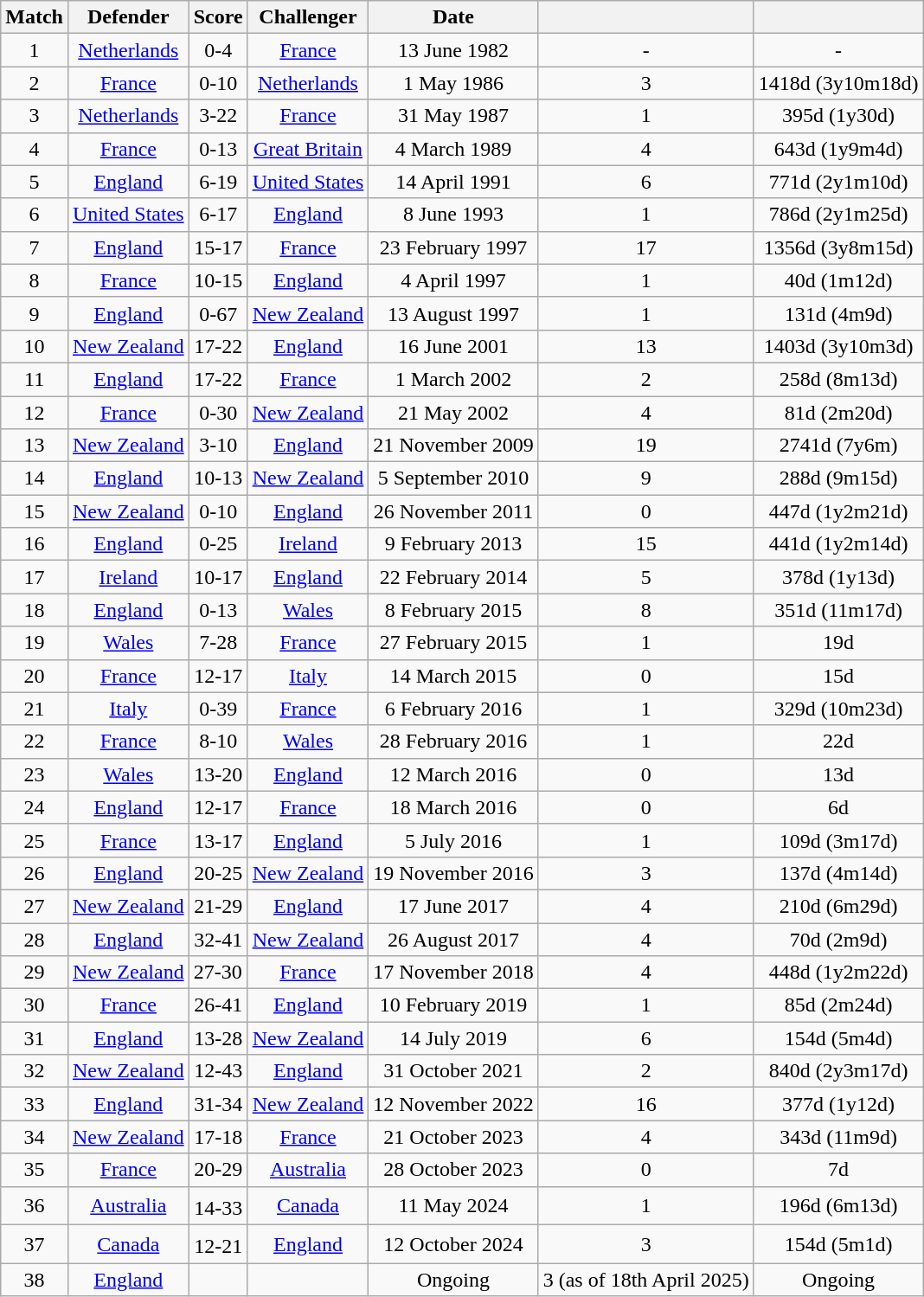<table class="wikitable sortable">
<tr>
<th style="text-align: center;">Match</th>
<th style="text-align: center;">Defender</th>
<th style="text-align: center;">Score</th>
<th style="text-align: center;">Challenger</th>
<th style="text-align: center;">Date</th>
<th style="text-align: center;"></th>
<th style="text-align: center;"></th>
</tr>
<tr>
<td style="text-align: center;">1</td>
<td style="text-align: center;"><a href='#'>Netherlands</a></td>
<td style="text-align: center;">0-4</td>
<td style="text-align: center;"><a href='#'>France</a></td>
<td style="text-align: center;">13 June 1982</td>
<td style="text-align: center;">-</td>
<td style="text-align: center;">-</td>
</tr>
<tr>
<td style="text-align: center;">2</td>
<td style="text-align: center;"><a href='#'>France</a></td>
<td style="text-align: center;">0-10</td>
<td style="text-align: center;"><a href='#'>Netherlands</a></td>
<td style="text-align: center;">1 May 1986</td>
<td style="text-align: center;">3</td>
<td style="text-align: center;">1418d (3y10m18d)</td>
</tr>
<tr>
<td style="text-align: center;">3</td>
<td style="text-align: center;"><a href='#'>Netherlands</a></td>
<td style="text-align: center;">3-22</td>
<td style="text-align: center;"><a href='#'>France</a></td>
<td style="text-align: center;">31 May 1987</td>
<td style="text-align: center;">1</td>
<td style="text-align: center;">395d (1y30d)</td>
</tr>
<tr>
<td style="text-align: center;">4</td>
<td style="text-align: center;"><a href='#'>France</a></td>
<td style="text-align: center;">0-13</td>
<td style="text-align: center;"><a href='#'>Great Britain</a></td>
<td style="text-align: center;">4 March 1989</td>
<td style="text-align: center;">4</td>
<td style="text-align: center;">643d (1y9m4d)</td>
</tr>
<tr>
<td style="text-align: center;">5</td>
<td style="text-align: center;"><a href='#'>England</a></td>
<td style="text-align: center;">6-19</td>
<td style="text-align: center;"><a href='#'>United States</a></td>
<td style="text-align: center;">14 April 1991</td>
<td style="text-align: center;">6</td>
<td style="text-align: center;">771d (2y1m10d)</td>
</tr>
<tr>
<td style="text-align: center;">6</td>
<td style="text-align: center;"><a href='#'>United States</a></td>
<td style="text-align: center;">6-17</td>
<td style="text-align: center;"><a href='#'>England</a></td>
<td style="text-align: center;">8 June 1993</td>
<td style="text-align: center;">1</td>
<td style="text-align: center;">786d (2y1m25d)</td>
</tr>
<tr>
<td style="text-align: center;">7</td>
<td style="text-align: center;"><a href='#'>England</a></td>
<td style="text-align: center;">15-17</td>
<td style="text-align: center;"><a href='#'>France</a></td>
<td style="text-align: center;">23 February 1997</td>
<td style="text-align: center;">17</td>
<td style="text-align: center;">1356d (3y8m15d)</td>
</tr>
<tr>
<td style="text-align: center;">8</td>
<td style="text-align: center;"><a href='#'>France</a></td>
<td style="text-align: center;">10-15</td>
<td style="text-align: center;"><a href='#'>England</a></td>
<td style="text-align: center;">4 April 1997</td>
<td style="text-align: center;">1</td>
<td style="text-align: center;">40d (1m12d)</td>
</tr>
<tr>
<td style="text-align: center;">9</td>
<td style="text-align: center;"><a href='#'>England</a></td>
<td style="text-align: center;">0-67</td>
<td style="text-align: center;"><a href='#'>New Zealand</a></td>
<td style="text-align: center;">13 August 1997</td>
<td style="text-align: center;">1</td>
<td style="text-align: center;">131d (4m9d)</td>
</tr>
<tr>
<td style="text-align: center;">10</td>
<td style="text-align: center;"><a href='#'>New Zealand</a></td>
<td style="text-align: center;">17-22</td>
<td style="text-align: center;"><a href='#'>England</a></td>
<td style="text-align: center;">16 June 2001</td>
<td style="text-align: center;">13</td>
<td style="text-align: center;">1403d (3y10m3d)</td>
</tr>
<tr>
<td style="text-align: center;">11</td>
<td style="text-align: center;"><a href='#'>England</a></td>
<td style="text-align: center;">17-22</td>
<td style="text-align: center;"><a href='#'>France</a></td>
<td style="text-align: center;">1 March 2002</td>
<td style="text-align: center;">2</td>
<td style="text-align: center;">258d (8m13d)</td>
</tr>
<tr>
<td style="text-align: center;">12</td>
<td style="text-align: center;"><a href='#'>France</a></td>
<td style="text-align: center;">0-30</td>
<td style="text-align: center;"><a href='#'>New Zealand</a></td>
<td style="text-align: center;">21 May 2002</td>
<td style="text-align: center;">4</td>
<td style="text-align: center;">81d (2m20d)</td>
</tr>
<tr>
<td style="text-align: center;">13</td>
<td style="text-align: center;"><a href='#'>New Zealand</a></td>
<td style="text-align: center;">3-10</td>
<td style="text-align: center;"><a href='#'>England</a></td>
<td style="text-align: center;">21 November 2009</td>
<td style="text-align: center;">19</td>
<td style="text-align: center;">2741d (7y6m)</td>
</tr>
<tr>
<td style="text-align: center;">14</td>
<td style="text-align: center;"><a href='#'>England</a></td>
<td style="text-align: center;">10-13</td>
<td style="text-align: center;"><a href='#'>New Zealand</a></td>
<td style="text-align: center;">5 September 2010</td>
<td style="text-align: center;">9</td>
<td style="text-align: center;">288d (9m15d)</td>
</tr>
<tr>
<td style="text-align: center;">15</td>
<td style="text-align: center;"><a href='#'>New Zealand</a></td>
<td style="text-align: center;">0-10</td>
<td style="text-align: center;"><a href='#'>England</a></td>
<td style="text-align: center;">26 November 2011</td>
<td style="text-align: center;">0</td>
<td style="text-align: center;">447d (1y2m21d)</td>
</tr>
<tr>
<td style="text-align: center;">16</td>
<td style="text-align: center;"><a href='#'>England</a></td>
<td style="text-align: center;">0-25</td>
<td style="text-align: center;"><a href='#'>Ireland</a></td>
<td style="text-align: center;">9 February 2013</td>
<td style="text-align: center;">15</td>
<td style="text-align: center;">441d (1y2m14d)</td>
</tr>
<tr>
<td style="text-align: center;">17</td>
<td style="text-align: center;"><a href='#'>Ireland</a></td>
<td style="text-align: center;">10-17</td>
<td style="text-align: center;"><a href='#'>England</a></td>
<td style="text-align: center;">22 February 2014</td>
<td style="text-align: center;">5</td>
<td style="text-align: center;">378d (1y13d)</td>
</tr>
<tr>
<td style="text-align: center;">18</td>
<td style="text-align: center;"><a href='#'>England</a></td>
<td style="text-align: center;">0-13</td>
<td style="text-align: center;"><a href='#'>Wales</a></td>
<td style="text-align: center;">8 February 2015</td>
<td style="text-align: center;">8</td>
<td style="text-align: center;">351d (11m17d)</td>
</tr>
<tr>
<td style="text-align: center;">19</td>
<td style="text-align: center;"><a href='#'>Wales</a></td>
<td style="text-align: center;">7-28</td>
<td style="text-align: center;"><a href='#'>France</a></td>
<td style="text-align: center;">27 February 2015</td>
<td style="text-align: center;">1</td>
<td style="text-align: center;">19d</td>
</tr>
<tr>
<td style="text-align: center;">20</td>
<td style="text-align: center;"><a href='#'>France</a></td>
<td style="text-align: center;">12-17</td>
<td style="text-align: center;"><a href='#'>Italy</a></td>
<td style="text-align: center;">14 March 2015</td>
<td style="text-align: center;">0</td>
<td style="text-align: center;">15d</td>
</tr>
<tr>
<td style="text-align: center;">21</td>
<td style="text-align: center;"><a href='#'>Italy</a></td>
<td style="text-align: center;">0-39</td>
<td style="text-align: center;"><a href='#'>France</a></td>
<td style="text-align: center;">6 February 2016</td>
<td style="text-align: center;">1</td>
<td style="text-align: center;">329d (10m23d)</td>
</tr>
<tr>
<td style="text-align: center;">22</td>
<td style="text-align: center;"><a href='#'>France</a></td>
<td style="text-align: center;">8-10</td>
<td style="text-align: center;"><a href='#'>Wales</a></td>
<td style="text-align: center;">28 February 2016</td>
<td style="text-align: center;">1</td>
<td style="text-align: center;">22d</td>
</tr>
<tr>
<td style="text-align: center;">23</td>
<td style="text-align: center;"><a href='#'>Wales</a></td>
<td style="text-align: center;">13-20</td>
<td style="text-align: center;"><a href='#'>England</a></td>
<td style="text-align: center;">12 March 2016</td>
<td style="text-align: center;">0</td>
<td style="text-align: center;">13d</td>
</tr>
<tr>
<td style="text-align: center;">24</td>
<td style="text-align: center;"><a href='#'>England</a></td>
<td style="text-align: center;">12-17</td>
<td style="text-align: center;"><a href='#'>France</a></td>
<td style="text-align: center;">18 March 2016</td>
<td style="text-align: center;">0</td>
<td style="text-align: center;">6d</td>
</tr>
<tr>
<td style="text-align: center;">25</td>
<td style="text-align: center;"><a href='#'>France</a></td>
<td style="text-align: center;">13-17</td>
<td style="text-align: center;"><a href='#'>England</a></td>
<td style="text-align: center;">5 July 2016</td>
<td style="text-align: center;">1</td>
<td style="text-align: center;">109d (3m17d)</td>
</tr>
<tr>
<td style="text-align: center;">26</td>
<td style="text-align: center;"><a href='#'>England</a></td>
<td style="text-align: center;">20-25</td>
<td style="text-align: center;"><a href='#'>New Zealand</a></td>
<td style="text-align: center;">19 November 2016</td>
<td style="text-align: center;">3</td>
<td style="text-align: center;">137d (4m14d)</td>
</tr>
<tr>
<td style="text-align: center;">27</td>
<td style="text-align: center;"><a href='#'>New Zealand</a></td>
<td style="text-align: center;">21-29</td>
<td style="text-align: center;"><a href='#'>England</a></td>
<td style="text-align: center;">17 June 2017</td>
<td style="text-align: center;">4</td>
<td style="text-align: center;">210d (6m29d)</td>
</tr>
<tr>
<td style="text-align: center;">28</td>
<td style="text-align: center;"><a href='#'>England</a></td>
<td style="text-align: center;">32-41</td>
<td style="text-align: center;"><a href='#'>New Zealand</a></td>
<td style="text-align: center;">26 August 2017</td>
<td style="text-align: center;">4</td>
<td style="text-align: center;">70d (2m9d)</td>
</tr>
<tr>
<td style="text-align: center;">29</td>
<td style="text-align: center;"><a href='#'>New Zealand</a></td>
<td>27-30</td>
<td style="text-align: center;"><a href='#'>France</a></td>
<td style="text-align: center;">17 November 2018</td>
<td style="text-align: center;">4</td>
<td style="text-align: center;">448d (1y2m22d)</td>
</tr>
<tr>
<td style="text-align: center;">30</td>
<td style="text-align: center;"><a href='#'>France</a></td>
<td style="text-align: center;">26-41</td>
<td style="text-align: center;"><a href='#'>England</a></td>
<td style="text-align: center;">10 February 2019</td>
<td style="text-align: center;">1</td>
<td style="text-align: center;">85d (2m24d)</td>
</tr>
<tr>
<td style="text-align: center;">31</td>
<td style="text-align: center;"><a href='#'>England</a></td>
<td style="text-align: center;">13-28</td>
<td style="text-align: center;"><a href='#'>New Zealand</a></td>
<td style="text-align: center;">14 July 2019</td>
<td style="text-align: center;">6</td>
<td style="text-align: center;">154d (5m4d)</td>
</tr>
<tr>
<td style="text-align: center;">32</td>
<td style="text-align: center;"><a href='#'>New Zealand</a></td>
<td style="text-align: center;">12-43</td>
<td style="text-align: center;"><a href='#'>England</a></td>
<td style="text-align: center;">31 October 2021</td>
<td style="text-align: center;">2</td>
<td style="text-align: center;">840d (2y3m17d)</td>
</tr>
<tr>
<td style="text-align: center;">33</td>
<td style="text-align: center;"><a href='#'>England</a></td>
<td style="text-align: center;">31-34</td>
<td style="text-align: center;"><a href='#'>New Zealand</a></td>
<td style="text-align: center;">12 November 2022</td>
<td style="text-align: center;">16</td>
<td style="text-align: center;">377d (1y12d)</td>
</tr>
<tr>
<td style="text-align: center;">34</td>
<td style="text-align: center;"><a href='#'>New Zealand</a></td>
<td style="text-align: center;">17-18</td>
<td style="text-align: center;"><a href='#'>France</a></td>
<td style="text-align: center;">21 October 2023</td>
<td style="text-align: center;">4</td>
<td style="text-align: center;">343d (11m9d)</td>
</tr>
<tr>
<td style="text-align: center;">35</td>
<td style="text-align: center;"><a href='#'>France</a></td>
<td style="text-align: center;">20-29</td>
<td style="text-align: center;"><a href='#'>Australia</a></td>
<td style="text-align: center;">28 October 2023</td>
<td style="text-align: center;">0</td>
<td style="text-align: center;">7d</td>
</tr>
<tr>
<td style="text-align: center;">36</td>
<td style="text-align: center;"><a href='#'>Australia</a></td>
<td style="text-align: center;">14-33<sup></sup></td>
<td style="text-align: center;"><a href='#'>Canada</a></td>
<td style="text-align: center;">11 May 2024</td>
<td style="text-align: center;">1</td>
<td style="text-align: center;">196d (6m13d)</td>
</tr>
<tr>
<td style="text-align: center;">37</td>
<td style="text-align: center;"><a href='#'>Canada</a></td>
<td style="text-align: center;">12-21<sup></sup></td>
<td style="text-align: center;"><a href='#'>England</a></td>
<td style="text-align: center;">12 October 2024</td>
<td style="text-align: center;">3</td>
<td style="text-align: center;">154d (5m1d)</td>
</tr>
<tr>
<td style="text-align: center;">38</td>
<td style="text-align: center;"><a href='#'>England</a></td>
<td style="text-align: center;"></td>
<td style="text-align: center;"></td>
<td style="text-align: center;">Ongoing</td>
<td style="text-align: center;">3 (as of 18th April 2025)</td>
<td style="text-align: center;">Ongoing</td>
</tr>
</table>
